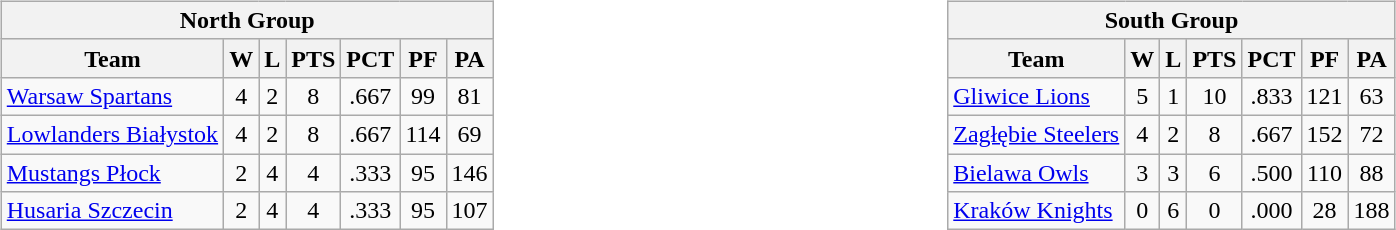<table width=100%>
<tr>
<td width=50% valign=top><br><table class="wikitable" border="1">
<tr style="background:#efefef;">
<th colspan=7>North Group</th>
</tr>
<tr style="background:#efefef;">
<th>Team</th>
<th>W</th>
<th>L</th>
<th>PTS</th>
<th>PCT</th>
<th>PF</th>
<th>PA</th>
</tr>
<tr style="text-align:center;">
<td align="left"><a href='#'>Warsaw Spartans</a></td>
<td>4</td>
<td>2</td>
<td>8</td>
<td>.667</td>
<td>99</td>
<td>81</td>
</tr>
<tr style="text-align:center;">
<td align="left"><a href='#'>Lowlanders Białystok</a></td>
<td>4</td>
<td>2</td>
<td>8</td>
<td>.667</td>
<td>114</td>
<td>69</td>
</tr>
<tr style="text-align:center;">
<td align="left"><a href='#'>Mustangs Płock</a></td>
<td>2</td>
<td>4</td>
<td>4</td>
<td>.333</td>
<td>95</td>
<td>146</td>
</tr>
<tr style="text-align:center;">
<td align="left"><a href='#'>Husaria Szczecin</a></td>
<td>2</td>
<td>4</td>
<td>4</td>
<td>.333</td>
<td>95</td>
<td>107</td>
</tr>
</table>
</td>
<td width=50% valign=top><br><table class="wikitable" border="1">
<tr style="background:#efefef;">
<th colspan=7>South Group</th>
</tr>
<tr style="background:#efefef;">
<th>Team</th>
<th>W</th>
<th>L</th>
<th>PTS</th>
<th>PCT</th>
<th>PF</th>
<th>PA</th>
</tr>
<tr style="text-align:center;">
<td align="left"><a href='#'>Gliwice Lions</a></td>
<td>5</td>
<td>1</td>
<td>10</td>
<td>.833</td>
<td>121</td>
<td>63</td>
</tr>
<tr style="text-align:center;">
<td align="left"><a href='#'>Zagłębie Steelers</a></td>
<td>4</td>
<td>2</td>
<td>8</td>
<td>.667</td>
<td>152</td>
<td>72</td>
</tr>
<tr style="text-align:center;">
<td align="left"><a href='#'>Bielawa Owls</a></td>
<td>3</td>
<td>3</td>
<td>6</td>
<td>.500</td>
<td>110</td>
<td>88</td>
</tr>
<tr style="text-align:center;">
<td align="left"><a href='#'>Kraków Knights</a></td>
<td>0</td>
<td>6</td>
<td>0</td>
<td>.000</td>
<td>28</td>
<td>188</td>
</tr>
</table>
</td>
</tr>
</table>
